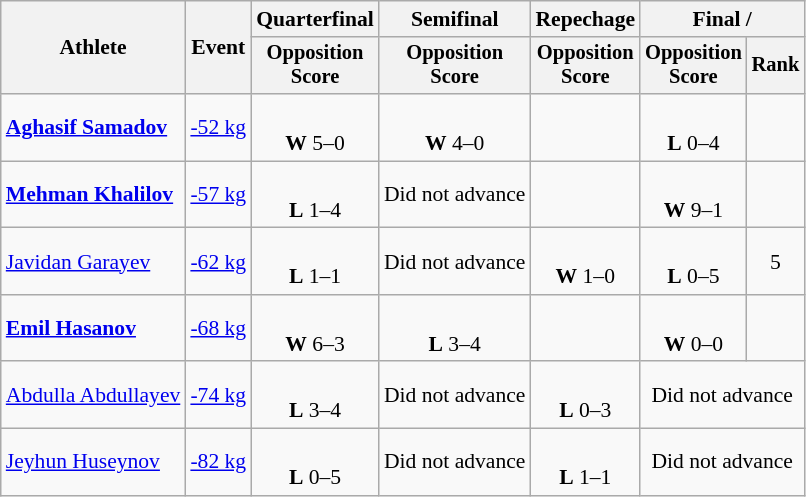<table class="wikitable" style="font-size:90%">
<tr>
<th rowspan="2">Athlete</th>
<th rowspan="2">Event</th>
<th>Quarterfinal</th>
<th>Semifinal</th>
<th>Repechage</th>
<th colspan=2>Final / </th>
</tr>
<tr style="font-size:95%">
<th>Opposition <br> Score</th>
<th>Opposition <br> Score</th>
<th>Opposition <br> Score</th>
<th>Opposition <br> Score</th>
<th>Rank</th>
</tr>
<tr align=center>
<td align=left><strong><a href='#'>Aghasif Samadov</a></strong></td>
<td align=left><a href='#'>-52 kg</a></td>
<td><br><strong>W</strong> 5–0 <sup></sup></td>
<td><br><strong>W</strong> 4–0 <sup></sup></td>
<td></td>
<td><br><strong>L</strong> 0–4 <sup></sup></td>
<td></td>
</tr>
<tr align=center>
<td align=left><strong><a href='#'>Mehman Khalilov</a></strong></td>
<td align=left><a href='#'>-57 kg</a></td>
<td><br><strong>L</strong> 1–4 <sup></sup></td>
<td>Did not advance</td>
<td></td>
<td><br><strong>W</strong> 9–1 <sup></sup></td>
<td></td>
</tr>
<tr align=center>
<td align=left><a href='#'>Javidan Garayev</a></td>
<td align=left><a href='#'>-62 kg</a></td>
<td><br><strong>L</strong> 1–1 <sup></sup></td>
<td>Did not advance</td>
<td><br><strong>W</strong> 1–0 <sup></sup></td>
<td><br><strong>L</strong> 0–5 <sup></sup></td>
<td>5</td>
</tr>
<tr align=center>
<td align=left><strong><a href='#'>Emil Hasanov</a></strong></td>
<td align=left><a href='#'>-68 kg</a></td>
<td><br><strong>W</strong> 6–3 <sup></sup></td>
<td><br><strong>L</strong> 3–4 <sup></sup></td>
<td></td>
<td><br><strong>W</strong> 0–0 <sup></sup></td>
<td></td>
</tr>
<tr align=center>
<td align=left><a href='#'>Abdulla Abdullayev</a></td>
<td align=left><a href='#'>-74 kg</a></td>
<td><br><strong>L</strong> 3–4 <sup></sup></td>
<td>Did not advance</td>
<td><br><strong>L</strong> 0–3 <sup></sup></td>
<td colspan=2>Did not advance</td>
</tr>
<tr align=center>
<td align=left><a href='#'>Jeyhun Huseynov</a></td>
<td align=left><a href='#'>-82 kg</a></td>
<td><br><strong>L</strong> 0–5 <sup></sup></td>
<td>Did not advance</td>
<td><br><strong>L</strong> 1–1 <sup></sup></td>
<td colspan=2>Did not advance</td>
</tr>
</table>
